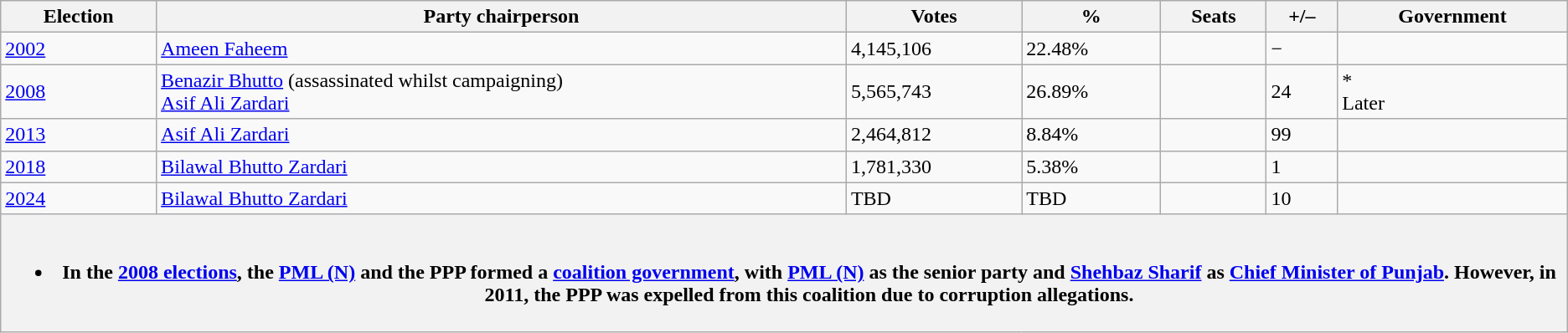<table class="wikitable">
<tr>
<th>Election</th>
<th>Party chairperson</th>
<th>Votes</th>
<th>%</th>
<th>Seats</th>
<th>+/–</th>
<th>Government</th>
</tr>
<tr>
<td><a href='#'>2002</a></td>
<td><a href='#'>Ameen Faheem</a></td>
<td>4,145,106</td>
<td>22.48%</td>
<td></td>
<td>−</td>
<td></td>
</tr>
<tr>
<td><a href='#'>2008</a></td>
<td><a href='#'>Benazir Bhutto</a> (assassinated whilst campaigning)<br><a href='#'>Asif Ali Zardari</a></td>
<td>5,565,743</td>
<td>26.89%</td>
<td></td>
<td> 24</td>
<td> *<br>Later </td>
</tr>
<tr>
<td><a href='#'>2013</a></td>
<td><a href='#'>Asif Ali Zardari</a></td>
<td>2,464,812</td>
<td>8.84%</td>
<td></td>
<td> 99</td>
<td></td>
</tr>
<tr>
<td><a href='#'>2018</a></td>
<td><a href='#'>Bilawal Bhutto Zardari</a></td>
<td>1,781,330</td>
<td>5.38%</td>
<td></td>
<td> 1</td>
<td></td>
</tr>
<tr>
<td><a href='#'>2024</a></td>
<td><a href='#'>Bilawal Bhutto Zardari</a></td>
<td>TBD</td>
<td>TBD</td>
<td></td>
<td> 10</td>
<td></td>
</tr>
<tr>
<th colspan="7"><br><ul><li>In the <a href='#'>2008 elections</a>, the <a href='#'>PML (N)</a> and the PPP formed a <a href='#'>coalition government</a>, with <a href='#'>PML (N)</a> as the senior party and <a href='#'>Shehbaz Sharif</a> as <a href='#'>Chief Minister of Punjab</a>. However, in 2011, the PPP was expelled from this coalition due to corruption allegations.</li></ul></th>
</tr>
</table>
